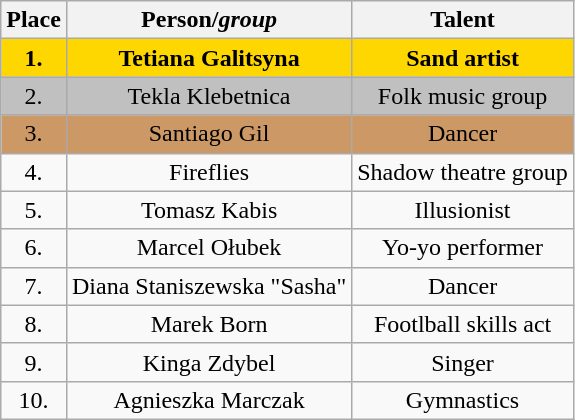<table class="sortable wikitable" style="text-align: center;">
<tr>
<th>Place</th>
<th>Person/<em>group</em></th>
<th>Talent</th>
</tr>
<tr bgcolor=gold>
<td><strong>1.</strong></td>
<td><strong>Tetiana Galitsyna</strong></td>
<td><strong>Sand artist</strong></td>
</tr>
<tr bgcolor=silver>
<td>2.</td>
<td>Tekla Klebetnica</td>
<td>Folk music group</td>
</tr>
<tr bgcolor="#cc9966">
<td>3.</td>
<td>Santiago Gil</td>
<td>Dancer</td>
</tr>
<tr>
<td>4.</td>
<td>Fireflies</td>
<td>Shadow theatre group</td>
</tr>
<tr>
<td>5.</td>
<td>Tomasz Kabis</td>
<td>Illusionist</td>
</tr>
<tr>
<td>6.</td>
<td>Marcel Ołubek</td>
<td>Yo-yo performer</td>
</tr>
<tr>
<td>7.</td>
<td>Diana Staniszewska "Sasha"</td>
<td>Dancer</td>
</tr>
<tr>
<td>8.</td>
<td>Marek Born</td>
<td>Footlball skills act</td>
</tr>
<tr>
<td>9.</td>
<td>Kinga Zdybel</td>
<td>Singer</td>
</tr>
<tr>
<td>10.</td>
<td>Agnieszka Marczak</td>
<td>Gymnastics</td>
</tr>
</table>
